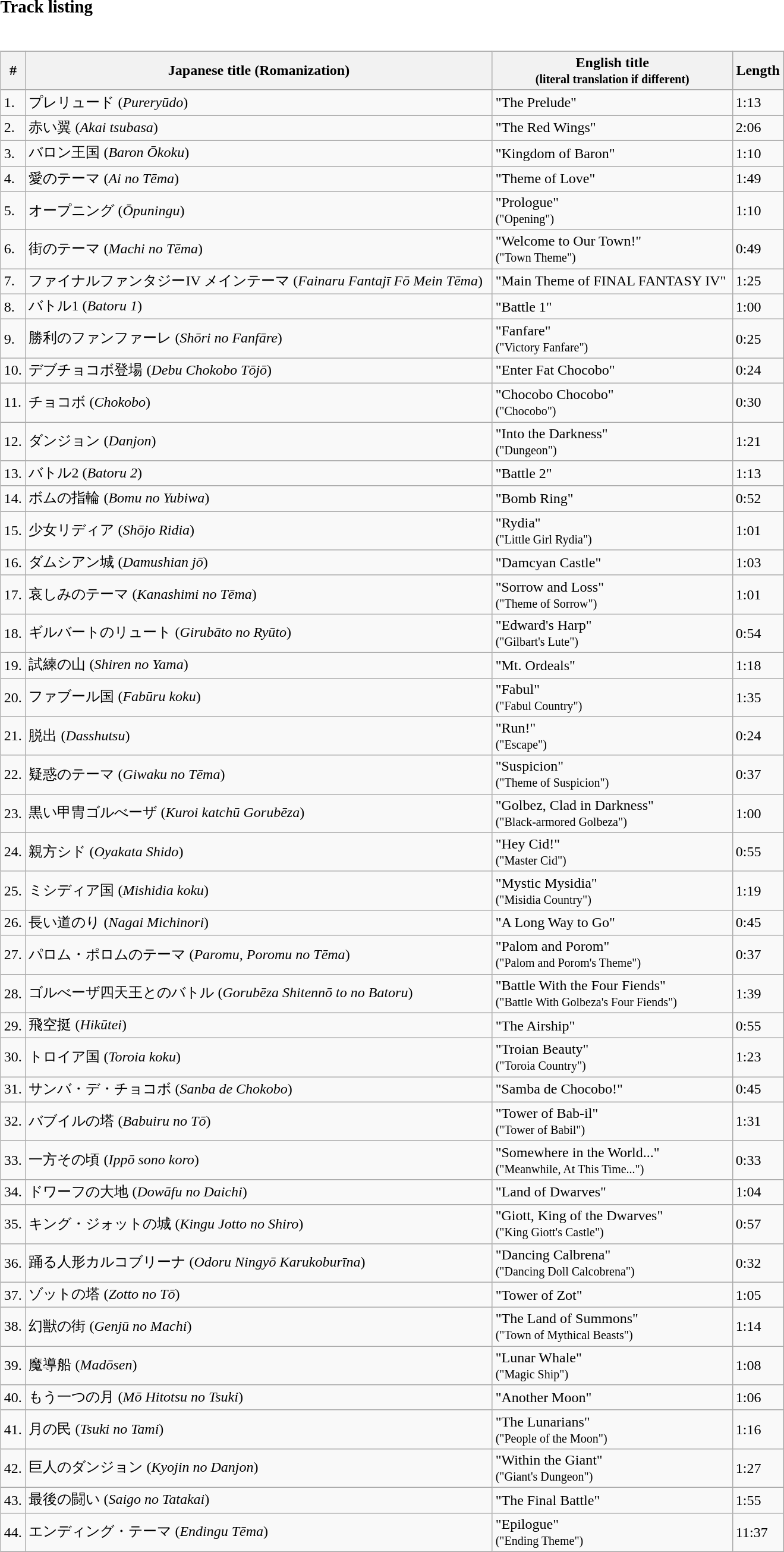<table class="collapsible collapsed" border="0" style="width:70%">
<tr>
<th style="width:14em; text-align:left;"><big><strong>Track listing</strong></big></th>
<th></th>
</tr>
<tr>
<td colspan="2"><br><table class="wikitable" border="1" style="width:100%; margin-right:-1em;">
<tr>
<th>#</th>
<th>Japanese title (Romanization)</th>
<th>English title<br><small>(literal translation if different)</small></th>
<th>Length</th>
</tr>
<tr>
<td>1.</td>
<td>プレリュード (<em>Pureryūdo</em>)</td>
<td>"The Prelude"</td>
<td>1:13</td>
</tr>
<tr>
<td>2.</td>
<td>赤い翼 (<em>Akai tsubasa</em>)</td>
<td>"The Red Wings"</td>
<td>2:06</td>
</tr>
<tr>
<td>3.</td>
<td>バロン王国 (<em>Baron Ōkoku</em>)</td>
<td>"Kingdom of Baron"</td>
<td>1:10</td>
</tr>
<tr>
<td>4.</td>
<td>愛のテーマ (<em>Ai no Tēma</em>)</td>
<td>"Theme of Love"</td>
<td>1:49</td>
</tr>
<tr>
<td>5.</td>
<td>オープニング (<em>Ōpuningu</em>)</td>
<td>"Prologue"<br><small>("Opening")</small></td>
<td>1:10</td>
</tr>
<tr>
<td>6.</td>
<td>街のテーマ (<em>Machi no Tēma</em>)</td>
<td>"Welcome to Our Town!"<br><small>("Town Theme")</small></td>
<td>0:49</td>
</tr>
<tr>
<td>7.</td>
<td>ファイナルファンタジーIV メインテーマ (<em>Fainaru Fantajī Fō Mein Tēma</em>)</td>
<td>"Main Theme of FINAL FANTASY IV"</td>
<td>1:25</td>
</tr>
<tr>
<td>8.</td>
<td>バトル1 (<em>Batoru 1</em>)</td>
<td>"Battle 1"</td>
<td>1:00</td>
</tr>
<tr>
<td>9.</td>
<td>勝利のファンファーレ (<em>Shōri no Fanfāre</em>)</td>
<td>"Fanfare"<br><small>("Victory Fanfare")</small></td>
<td>0:25</td>
</tr>
<tr>
<td>10.</td>
<td>デブチョコボ登場 (<em>Debu Chokobo Tōjō</em>)</td>
<td>"Enter Fat Chocobo"</td>
<td>0:24</td>
</tr>
<tr>
<td>11.</td>
<td>チョコボ (<em>Chokobo</em>)</td>
<td>"Chocobo Chocobo"<br><small>("Chocobo")</small></td>
<td>0:30</td>
</tr>
<tr>
<td>12.</td>
<td>ダンジョン (<em>Danjon</em>)</td>
<td>"Into the Darkness"<br><small>("Dungeon")</small></td>
<td>1:21</td>
</tr>
<tr>
<td>13.</td>
<td>バトル2 (<em>Batoru 2</em>)</td>
<td>"Battle 2"</td>
<td>1:13</td>
</tr>
<tr>
<td>14.</td>
<td>ボムの指輪 (<em>Bomu no Yubiwa</em>)</td>
<td>"Bomb Ring"</td>
<td>0:52</td>
</tr>
<tr>
<td>15.</td>
<td>少女リディア (<em>Shōjo Ridia</em>)</td>
<td>"Rydia"<br><small>("Little Girl Rydia")</small></td>
<td>1:01</td>
</tr>
<tr>
<td>16.</td>
<td>ダムシアン城 (<em>Damushian jō</em>)</td>
<td>"Damcyan Castle"</td>
<td>1:03</td>
</tr>
<tr>
<td>17.</td>
<td>哀しみのテーマ (<em>Kanashimi no Tēma</em>)</td>
<td>"Sorrow and Loss"<br><small>("Theme of Sorrow")</small></td>
<td>1:01</td>
</tr>
<tr>
<td>18.</td>
<td>ギルバートのリュート (<em>Girubāto no Ryūto</em>)</td>
<td>"Edward's Harp"<br><small>("Gilbart's Lute")</small></td>
<td>0:54</td>
</tr>
<tr>
<td>19.</td>
<td>試練の山 (<em>Shiren no Yama</em>)</td>
<td>"Mt. Ordeals"</td>
<td>1:18</td>
</tr>
<tr>
<td>20.</td>
<td>ファブール国 (<em>Fabūru koku</em>)</td>
<td>"Fabul"<br><small>("Fabul Country")</small></td>
<td>1:35</td>
</tr>
<tr>
<td>21.</td>
<td>脱出 (<em>Dasshutsu</em>)</td>
<td>"Run!"<br><small>("Escape")</small></td>
<td>0:24</td>
</tr>
<tr>
<td>22.</td>
<td>疑惑のテーマ (<em>Giwaku no Tēma</em>)</td>
<td>"Suspicion"<br><small>("Theme of Suspicion")</small></td>
<td>0:37</td>
</tr>
<tr>
<td>23.</td>
<td>黒い甲冑ゴルべーザ (<em>Kuroi katchū Gorubēza</em>)</td>
<td>"Golbez, Clad in Darkness"<br><small>("Black-armored Golbeza")</small></td>
<td>1:00</td>
</tr>
<tr>
<td>24.</td>
<td>親方シド (<em>Oyakata Shido</em>)</td>
<td>"Hey Cid!"<br><small>("Master Cid")</small></td>
<td>0:55</td>
</tr>
<tr>
<td>25.</td>
<td>ミシディア国 (<em>Mishidia koku</em>)</td>
<td>"Mystic Mysidia"<br><small>("Misidia Country")</small></td>
<td>1:19</td>
</tr>
<tr>
<td>26.</td>
<td>長い道のり (<em>Nagai Michinori</em>)</td>
<td>"A Long Way to Go"</td>
<td>0:45</td>
</tr>
<tr>
<td>27.</td>
<td>パロム・ポロムのテーマ (<em>Paromu, Poromu no Tēma</em>)</td>
<td>"Palom and Porom"<br><small>("Palom and Porom's Theme")</small></td>
<td>0:37</td>
</tr>
<tr>
<td>28.</td>
<td>ゴルべーザ四天王とのバトル (<em>Gorubēza Shitennō to no Batoru</em>)</td>
<td>"Battle With the Four Fiends"<br><small>("Battle With Golbeza's Four Fiends")</small></td>
<td>1:39</td>
</tr>
<tr>
<td>29.</td>
<td>飛空挺 (<em>Hikūtei</em>)</td>
<td>"The Airship"</td>
<td>0:55</td>
</tr>
<tr>
<td>30.</td>
<td>トロイア国 (<em>Toroia koku</em>)</td>
<td>"Troian Beauty"<br><small>("Toroia Country")</small></td>
<td>1:23</td>
</tr>
<tr>
<td>31.</td>
<td>サンバ・デ・チョコボ (<em>Sanba de Chokobo</em>)</td>
<td>"Samba de Chocobo!"</td>
<td>0:45</td>
</tr>
<tr>
<td>32.</td>
<td>バブイルの塔 (<em>Babuiru no Tō</em>)</td>
<td>"Tower of Bab-il"<br><small>("Tower of Babil")</small></td>
<td>1:31</td>
</tr>
<tr>
<td>33.</td>
<td>一方その頃 (<em>Ippō sono koro</em>)</td>
<td>"Somewhere in the World..."<br><small>("Meanwhile, At This Time...")</small></td>
<td>0:33</td>
</tr>
<tr>
<td>34.</td>
<td>ドワーフの大地 (<em>Dowāfu no Daichi</em>)</td>
<td>"Land of Dwarves"</td>
<td>1:04</td>
</tr>
<tr>
<td>35.</td>
<td>キング・ジォットの城 (<em>Kingu Jotto no Shiro</em>)</td>
<td>"Giott, King of the Dwarves"<br><small>("King Giott's Castle")</small></td>
<td>0:57</td>
</tr>
<tr>
<td>36.</td>
<td>踊る人形カルコブリーナ (<em>Odoru Ningyō Karukoburīna</em>)</td>
<td>"Dancing Calbrena"<br><small>("Dancing Doll Calcobrena")</small></td>
<td>0:32</td>
</tr>
<tr>
<td>37.</td>
<td>ゾットの塔 (<em>Zotto no Tō</em>)</td>
<td>"Tower of Zot"</td>
<td>1:05</td>
</tr>
<tr>
<td>38.</td>
<td>幻獣の街 (<em>Genjū no Machi</em>)</td>
<td>"The Land of Summons"<br><small>("Town of Mythical Beasts")</small></td>
<td>1:14</td>
</tr>
<tr>
<td>39.</td>
<td>魔導船 (<em>Madōsen</em>)</td>
<td>"Lunar Whale"<br><small>("Magic Ship")</small></td>
<td>1:08</td>
</tr>
<tr>
<td>40.</td>
<td>もう一つの月 (<em>Mō Hitotsu no Tsuki</em>)</td>
<td>"Another Moon"</td>
<td>1:06</td>
</tr>
<tr>
<td>41.</td>
<td>月の民 (<em>Tsuki no Tami</em>)</td>
<td>"The Lunarians"<br><small>("People of the Moon")</small></td>
<td>1:16</td>
</tr>
<tr>
<td>42.</td>
<td>巨人のダンジョン (<em>Kyojin no Danjon</em>)</td>
<td>"Within the Giant"<br><small>("Giant's Dungeon")</small></td>
<td>1:27</td>
</tr>
<tr>
<td>43.</td>
<td>最後の闘い (<em>Saigo no Tatakai</em>)</td>
<td>"The Final Battle"</td>
<td>1:55</td>
</tr>
<tr>
<td>44.</td>
<td>エンディング・テーマ (<em>Endingu Tēma</em>)</td>
<td>"Epilogue"<br><small>("Ending Theme")</small></td>
<td>11:37</td>
</tr>
</table>
</td>
</tr>
</table>
